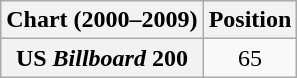<table class="wikitable plainrowheaders">
<tr>
<th>Chart (2000–2009)</th>
<th>Position</th>
</tr>
<tr>
<th scope="row">US <em>Billboard</em> 200</th>
<td style="text-align:center;">65</td>
</tr>
</table>
